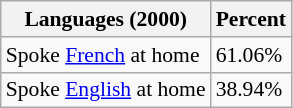<table class="wikitable sortable collapsible" style="font-size: 90%;">
<tr>
<th>Languages (2000) </th>
<th>Percent</th>
</tr>
<tr>
<td>Spoke <a href='#'>French</a> at home</td>
<td>61.06%</td>
</tr>
<tr>
<td>Spoke <a href='#'>English</a> at home</td>
<td>38.94%</td>
</tr>
</table>
